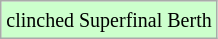<table class="wikitable">
<tr>
<td style="background:#cfc;"><small>clinched Superfinal Berth</small></td>
</tr>
</table>
